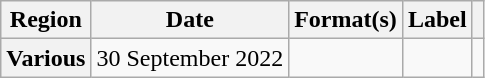<table class="wikitable plainrowheaders">
<tr>
<th scope="col">Region</th>
<th scope="col">Date</th>
<th scope="col">Format(s)</th>
<th scope="col">Label</th>
<th scope="col"></th>
</tr>
<tr>
<th scope="row">Various</th>
<td>30 September 2022</td>
<td></td>
<td></td>
<td align="center"></td>
</tr>
</table>
